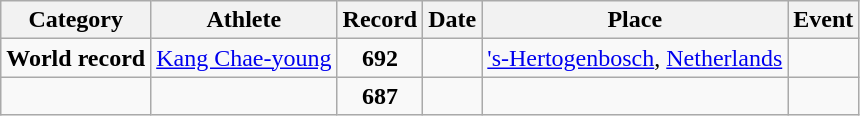<table class="wikitable" style="text-align:center">
<tr>
<th>Category</th>
<th>Athlete</th>
<th>Record</th>
<th>Date</th>
<th>Place</th>
<th>Event</th>
</tr>
<tr>
<td><strong>World record</strong></td>
<td align="left"> <a href='#'>Kang Chae-young</a></td>
<td><strong>692</strong></td>
<td></td>
<td><a href='#'>'s-Hertogenbosch</a>, <a href='#'>Netherlands</a></td>
<td></td>
</tr>
<tr>
<td><strong></strong></td>
<td align="left"></td>
<td><strong>687</strong></td>
<td></td>
<td></td>
<td></td>
</tr>
</table>
